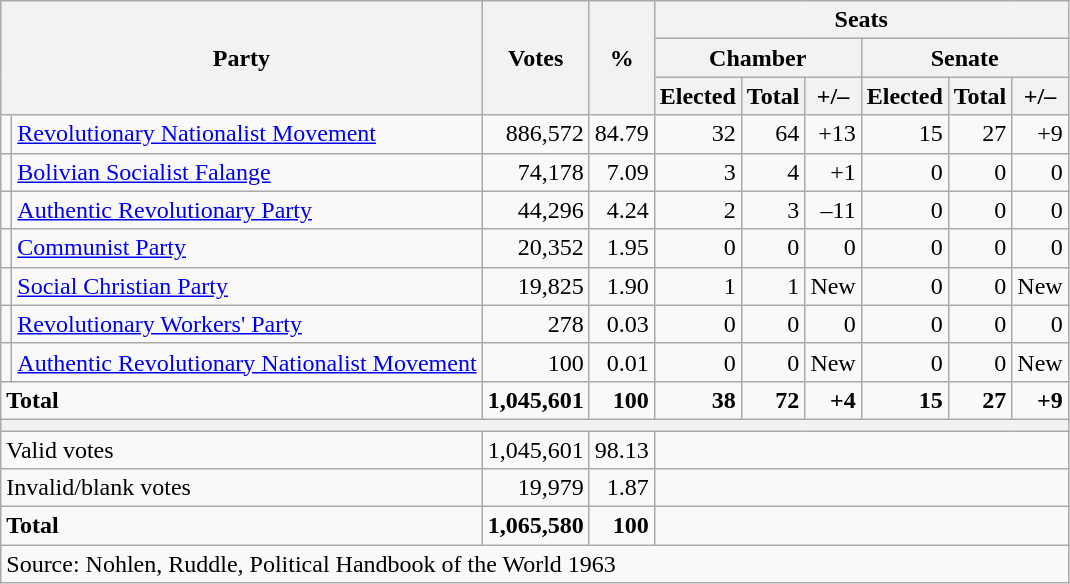<table class="wikitable sortable" style=text-align:right>
<tr>
<th rowspan=3 colspan=2>Party</th>
<th rowspan=3>Votes</th>
<th rowspan=3>%</th>
<th colspan=6>Seats</th>
</tr>
<tr>
<th colspan=3>Chamber</th>
<th colspan=3>Senate</th>
</tr>
<tr>
<th>Elected</th>
<th>Total</th>
<th>+/–</th>
<th>Elected</th>
<th>Total</th>
<th>+/–</th>
</tr>
<tr>
<td bgcolor=></td>
<td align=left><a href='#'>Revolutionary Nationalist Movement</a></td>
<td>886,572</td>
<td>84.79</td>
<td>32</td>
<td>64</td>
<td>+13</td>
<td>15</td>
<td>27</td>
<td>+9</td>
</tr>
<tr>
<td bgcolor=></td>
<td align=left><a href='#'>Bolivian Socialist Falange</a></td>
<td>74,178</td>
<td>7.09</td>
<td>3</td>
<td>4</td>
<td>+1</td>
<td>0</td>
<td>0</td>
<td>0</td>
</tr>
<tr>
<td bgcolor=></td>
<td align=left><a href='#'>Authentic Revolutionary Party</a></td>
<td>44,296</td>
<td>4.24</td>
<td>2</td>
<td>3</td>
<td>–11</td>
<td>0</td>
<td>0</td>
<td>0</td>
</tr>
<tr>
<td bgcolor=></td>
<td align=left><a href='#'>Communist Party</a></td>
<td>20,352</td>
<td>1.95</td>
<td>0</td>
<td>0</td>
<td>0</td>
<td>0</td>
<td>0</td>
<td>0</td>
</tr>
<tr>
<td bgcolor=></td>
<td align=left><a href='#'>Social Christian Party</a></td>
<td>19,825</td>
<td>1.90</td>
<td>1</td>
<td>1</td>
<td>New</td>
<td>0</td>
<td>0</td>
<td>New</td>
</tr>
<tr>
<td bgcolor=></td>
<td align=left><a href='#'>Revolutionary Workers' Party</a></td>
<td>278</td>
<td>0.03</td>
<td>0</td>
<td>0</td>
<td>0</td>
<td>0</td>
<td>0</td>
<td>0</td>
</tr>
<tr>
<td></td>
<td align=left><a href='#'>Authentic Revolutionary Nationalist Movement</a></td>
<td>100</td>
<td>0.01</td>
<td>0</td>
<td>0</td>
<td>New</td>
<td>0</td>
<td>0</td>
<td>New</td>
</tr>
<tr class=sortbottom>
<td align=left colspan=2><strong>Total</strong></td>
<td><strong>1,045,601</strong></td>
<td><strong>100</strong></td>
<td><strong>38</strong></td>
<td><strong>72</strong></td>
<td><strong>+4</strong></td>
<td><strong>15</strong></td>
<td><strong>27</strong></td>
<td><strong>+9</strong></td>
</tr>
<tr class=sortbottom>
<th colspan=10></th>
</tr>
<tr class=sortbottom>
<td align=left colspan=2>Valid votes</td>
<td>1,045,601</td>
<td>98.13</td>
<td colspan=6></td>
</tr>
<tr class=sortbottom>
<td align=left colspan=2>Invalid/blank votes</td>
<td>19,979</td>
<td>1.87</td>
<td colspan=6></td>
</tr>
<tr class=sortbottom>
<td align=left colspan=2><strong>Total</strong></td>
<td><strong>1,065,580</strong></td>
<td><strong>100</strong></td>
<td colspan=6></td>
</tr>
<tr class=sortbottom>
<td align=left colspan=10>Source: Nohlen, Ruddle, Political Handbook of the World 1963</td>
</tr>
</table>
